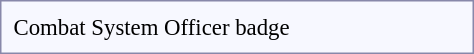<table style="border:1px solid #8888aa; background-color:#f7f8ff; padding:5px; font-size:95%; float: left; margin: 0px 12px 12px 0px; width:25%;">
<tr>
<td align="left">Combat System Officer badge</td>
<td align="center"></td>
</tr>
</table>
